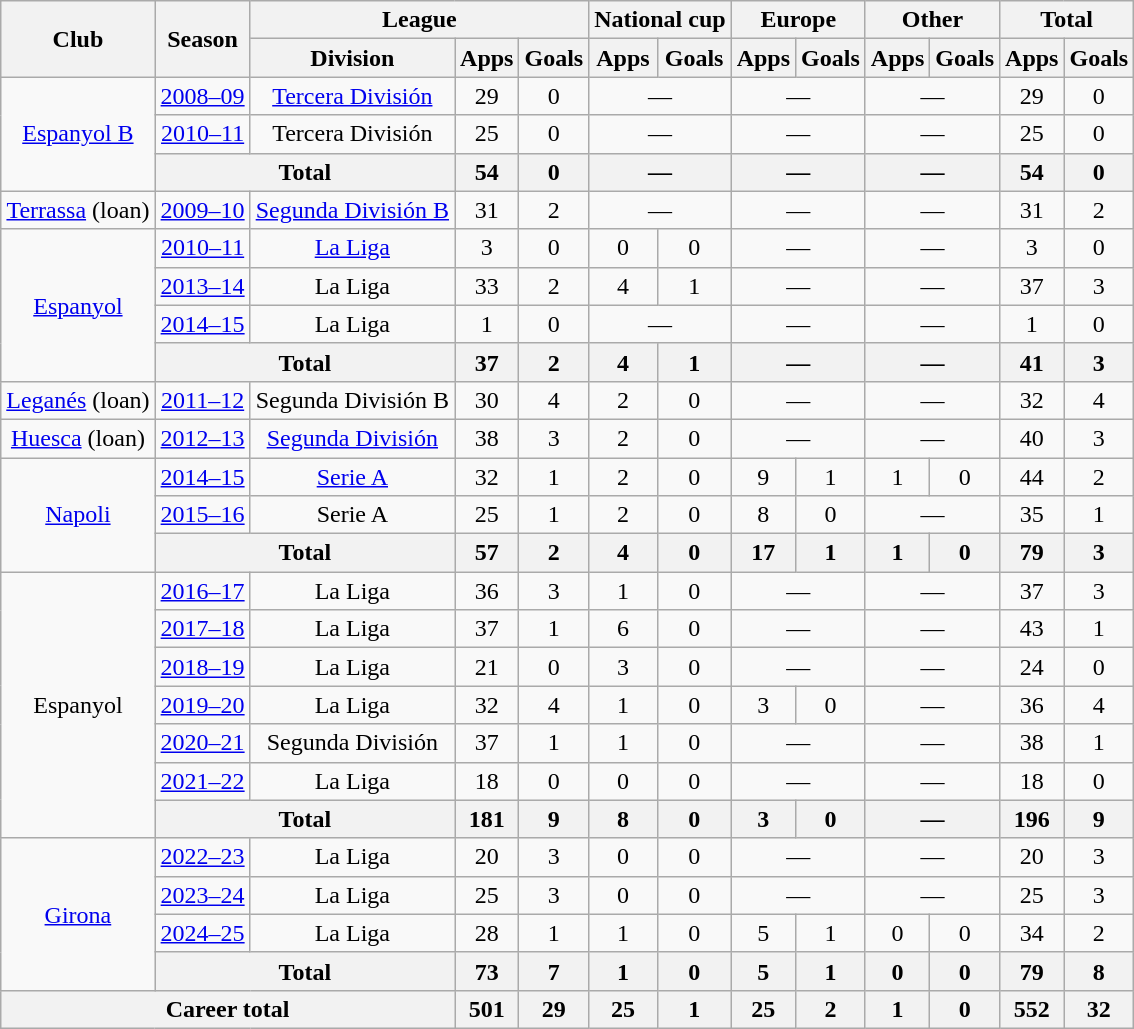<table class="wikitable" style="text-align:center">
<tr>
<th rowspan="2">Club</th>
<th rowspan="2">Season</th>
<th colspan="3">League</th>
<th colspan="2">National cup</th>
<th colspan="2">Europe</th>
<th colspan="2">Other</th>
<th colspan="2">Total</th>
</tr>
<tr>
<th>Division</th>
<th>Apps</th>
<th>Goals</th>
<th>Apps</th>
<th>Goals</th>
<th>Apps</th>
<th>Goals</th>
<th>Apps</th>
<th>Goals</th>
<th>Apps</th>
<th>Goals</th>
</tr>
<tr>
<td rowspan=3><a href='#'>Espanyol B</a></td>
<td><a href='#'>2008–09</a></td>
<td><a href='#'>Tercera División</a></td>
<td>29</td>
<td>0</td>
<td colspan=2>—</td>
<td colspan=2>—</td>
<td colspan=2>—</td>
<td>29</td>
<td>0</td>
</tr>
<tr>
<td><a href='#'>2010–11</a></td>
<td>Tercera División</td>
<td>25</td>
<td>0</td>
<td colspan=2>—</td>
<td colspan=2>—</td>
<td colspan=2>—</td>
<td>25</td>
<td>0</td>
</tr>
<tr>
<th colspan=2>Total</th>
<th>54</th>
<th>0</th>
<th colspan=2>—</th>
<th colspan=2>—</th>
<th colspan=2>—</th>
<th>54</th>
<th>0</th>
</tr>
<tr>
<td><a href='#'>Terrassa</a> (loan)</td>
<td><a href='#'>2009–10</a></td>
<td><a href='#'>Segunda División B</a></td>
<td>31</td>
<td>2</td>
<td colspan=2>—</td>
<td colspan=2>—</td>
<td colspan=2>—</td>
<td>31</td>
<td>2</td>
</tr>
<tr>
<td rowspan=4><a href='#'>Espanyol</a></td>
<td><a href='#'>2010–11</a></td>
<td><a href='#'>La Liga</a></td>
<td>3</td>
<td>0</td>
<td>0</td>
<td>0</td>
<td colspan=2>—</td>
<td colspan=2>—</td>
<td>3</td>
<td>0</td>
</tr>
<tr>
<td><a href='#'>2013–14</a></td>
<td>La Liga</td>
<td>33</td>
<td>2</td>
<td>4</td>
<td>1</td>
<td colspan=2>—</td>
<td colspan=2>—</td>
<td>37</td>
<td>3</td>
</tr>
<tr>
<td><a href='#'>2014–15</a></td>
<td>La Liga</td>
<td>1</td>
<td>0</td>
<td colspan=2>—</td>
<td colspan=2>—</td>
<td colspan=2>—</td>
<td>1</td>
<td>0</td>
</tr>
<tr>
<th colspan=2>Total</th>
<th>37</th>
<th>2</th>
<th>4</th>
<th>1</th>
<th colspan=2>—</th>
<th colspan=2>—</th>
<th>41</th>
<th>3</th>
</tr>
<tr>
<td><a href='#'>Leganés</a> (loan)</td>
<td><a href='#'>2011–12</a></td>
<td>Segunda División B</td>
<td>30</td>
<td>4</td>
<td>2</td>
<td>0</td>
<td colspan=2>—</td>
<td colspan=2>—</td>
<td>32</td>
<td>4</td>
</tr>
<tr>
<td><a href='#'>Huesca</a> (loan)</td>
<td><a href='#'>2012–13</a></td>
<td><a href='#'>Segunda División</a></td>
<td>38</td>
<td>3</td>
<td>2</td>
<td>0</td>
<td colspan=2>—</td>
<td colspan=2>—</td>
<td>40</td>
<td>3</td>
</tr>
<tr>
<td rowspan=3><a href='#'>Napoli</a></td>
<td><a href='#'>2014–15</a></td>
<td><a href='#'>Serie A</a></td>
<td>32</td>
<td>1</td>
<td>2</td>
<td>0</td>
<td>9</td>
<td>1</td>
<td>1</td>
<td>0</td>
<td>44</td>
<td>2</td>
</tr>
<tr>
<td><a href='#'>2015–16</a></td>
<td>Serie A</td>
<td>25</td>
<td>1</td>
<td>2</td>
<td>0</td>
<td>8</td>
<td>0</td>
<td colspan=2>—</td>
<td>35</td>
<td>1</td>
</tr>
<tr>
<th colspan=2>Total</th>
<th>57</th>
<th>2</th>
<th>4</th>
<th>0</th>
<th>17</th>
<th>1</th>
<th>1</th>
<th>0</th>
<th>79</th>
<th>3</th>
</tr>
<tr>
<td rowspan=7>Espanyol</td>
<td><a href='#'>2016–17</a></td>
<td>La Liga</td>
<td>36</td>
<td>3</td>
<td>1</td>
<td>0</td>
<td colspan=2>—</td>
<td colspan=2>—</td>
<td>37</td>
<td>3</td>
</tr>
<tr>
<td><a href='#'>2017–18</a></td>
<td>La Liga</td>
<td>37</td>
<td>1</td>
<td>6</td>
<td>0</td>
<td colspan=2>—</td>
<td colspan=2>—</td>
<td>43</td>
<td>1</td>
</tr>
<tr>
<td><a href='#'>2018–19</a></td>
<td>La Liga</td>
<td>21</td>
<td>0</td>
<td>3</td>
<td>0</td>
<td colspan=2>—</td>
<td colspan=2>—</td>
<td>24</td>
<td>0</td>
</tr>
<tr>
<td><a href='#'>2019–20</a></td>
<td>La Liga</td>
<td>32</td>
<td>4</td>
<td>1</td>
<td>0</td>
<td>3</td>
<td>0</td>
<td colspan=2>—</td>
<td>36</td>
<td>4</td>
</tr>
<tr>
<td><a href='#'>2020–21</a></td>
<td>Segunda División</td>
<td>37</td>
<td>1</td>
<td>1</td>
<td>0</td>
<td colspan=2>—</td>
<td colspan=2>—</td>
<td>38</td>
<td>1</td>
</tr>
<tr>
<td><a href='#'>2021–22</a></td>
<td>La Liga</td>
<td>18</td>
<td>0</td>
<td>0</td>
<td>0</td>
<td colspan=2>—</td>
<td colspan=2>—</td>
<td>18</td>
<td>0</td>
</tr>
<tr>
<th colspan=2>Total</th>
<th>181</th>
<th>9</th>
<th>8</th>
<th>0</th>
<th>3</th>
<th>0</th>
<th colspan=2>—</th>
<th>196</th>
<th>9</th>
</tr>
<tr>
<td rowspan=4><a href='#'>Girona</a></td>
<td><a href='#'>2022–23</a></td>
<td>La Liga</td>
<td>20</td>
<td>3</td>
<td>0</td>
<td>0</td>
<td colspan=2>—</td>
<td colspan=2>—</td>
<td>20</td>
<td>3</td>
</tr>
<tr>
<td><a href='#'>2023–24</a></td>
<td>La Liga</td>
<td>25</td>
<td>3</td>
<td>0</td>
<td>0</td>
<td colspan=2>—</td>
<td colspan=2>—</td>
<td>25</td>
<td>3</td>
</tr>
<tr>
<td><a href='#'>2024–25</a></td>
<td>La Liga</td>
<td>28</td>
<td>1</td>
<td>1</td>
<td>0</td>
<td>5</td>
<td>1</td>
<td>0</td>
<td>0</td>
<td>34</td>
<td>2</td>
</tr>
<tr>
<th colspan=2>Total</th>
<th>73</th>
<th>7</th>
<th>1</th>
<th>0</th>
<th>5</th>
<th>1</th>
<th>0</th>
<th>0</th>
<th>79</th>
<th>8</th>
</tr>
<tr>
<th colspan=3>Career total</th>
<th>501</th>
<th>29</th>
<th>25</th>
<th>1</th>
<th>25</th>
<th>2</th>
<th>1</th>
<th>0</th>
<th>552</th>
<th>32</th>
</tr>
</table>
